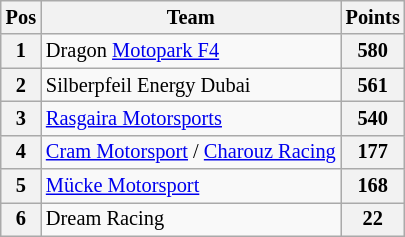<table class="wikitable" style="font-size: 85%">
<tr>
<th>Pos</th>
<th>Team</th>
<th>Points</th>
</tr>
<tr>
<th>1</th>
<td> Dragon <a href='#'>Motopark F4</a></td>
<th>580</th>
</tr>
<tr>
<th>2</th>
<td> Silberpfeil Energy Dubai</td>
<th>561</th>
</tr>
<tr>
<th>3</th>
<td> <a href='#'>Rasgaira Motorsports</a></td>
<th>540</th>
</tr>
<tr>
<th>4</th>
<td> <a href='#'>Cram Motorsport</a> / <a href='#'>Charouz Racing</a></td>
<th>177</th>
</tr>
<tr>
<th>5</th>
<td> <a href='#'>Mücke Motorsport</a></td>
<th>168</th>
</tr>
<tr>
<th>6</th>
<td> Dream Racing</td>
<th>22</th>
</tr>
</table>
